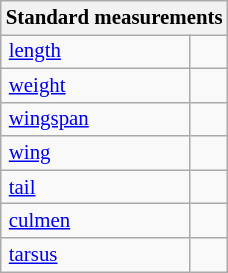<table class="wikitable" style="font-size: 87%;">
<tr>
<th colspan="2">Standard measurements</th>
</tr>
<tr>
<td style="padding-right: 1em;padding-left:0.35em;"><a href='#'>length</a></td>
<td style="padding-right: 0.5em;padding-left:0.5em;"></td>
</tr>
<tr>
<td style="padding-right: 1em;padding-left:0.35em;"><a href='#'>weight</a></td>
<td style="padding-right: 0.5em;padding-left:0.5em;"></td>
</tr>
<tr>
<td style="padding-right: 1em;padding-left:0.35em;"><a href='#'>wingspan</a></td>
<td style="padding-right: 0.5em;padding-left:0.5em;"></td>
</tr>
<tr>
<td style="padding-right: 1em;padding-left:0.35em;"><a href='#'>wing</a></td>
<td style="padding-right: 0.5em;padding-left:0.5em;"></td>
</tr>
<tr>
<td style="padding-right: 1em;padding-left:0.35em;"><a href='#'>tail</a></td>
<td style="padding-right: 0.5em;padding-left:0.5em;"></td>
</tr>
<tr>
<td style="padding-right: 1em;padding-left:0.35em;"><a href='#'>culmen</a></td>
<td style="padding-right: 0.5em;padding-left:0.5em;"></td>
</tr>
<tr>
<td style="padding-right: 1em;padding-left:0.35em;"><a href='#'>tarsus</a></td>
<td style="padding-right: 0.5em;padding-left:0.5em;"></td>
</tr>
</table>
